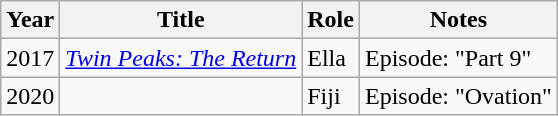<table class="wikitable sortable">
<tr>
<th>Year</th>
<th>Title</th>
<th>Role</th>
<th class="unsortable">Notes</th>
</tr>
<tr>
<td>2017</td>
<td><em><a href='#'>Twin Peaks: The Return</a></em></td>
<td>Ella</td>
<td>Episode: "Part 9"</td>
</tr>
<tr>
<td>2020</td>
<td><em></em></td>
<td>Fiji</td>
<td>Episode: "Ovation"</td>
</tr>
</table>
